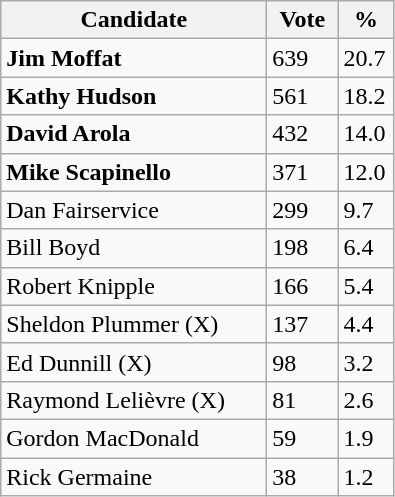<table class="wikitable">
<tr>
<th bgcolor="#DDDDFF" width="170px">Candidate</th>
<th bgcolor="#DDDDFF" width="40px">Vote</th>
<th bgcolor="#DDDDFF" width="30px">%</th>
</tr>
<tr>
<td><strong>Jim Moffat</strong></td>
<td>639</td>
<td>20.7</td>
</tr>
<tr>
<td><strong>Kathy Hudson</strong></td>
<td>561</td>
<td>18.2</td>
</tr>
<tr>
<td><strong>David Arola</strong></td>
<td>432</td>
<td>14.0</td>
</tr>
<tr>
<td><strong>Mike Scapinello</strong></td>
<td>371</td>
<td>12.0</td>
</tr>
<tr>
<td>Dan Fairservice</td>
<td>299</td>
<td>9.7</td>
</tr>
<tr>
<td>Bill Boyd</td>
<td>198</td>
<td>6.4</td>
</tr>
<tr>
<td>Robert Knipple</td>
<td>166</td>
<td>5.4</td>
</tr>
<tr>
<td>Sheldon Plummer (X)</td>
<td>137</td>
<td>4.4</td>
</tr>
<tr>
<td>Ed Dunnill (X)</td>
<td>98</td>
<td>3.2</td>
</tr>
<tr>
<td>Raymond Lelièvre (X)</td>
<td>81</td>
<td>2.6</td>
</tr>
<tr>
<td>Gordon MacDonald</td>
<td>59</td>
<td>1.9</td>
</tr>
<tr>
<td>Rick Germaine</td>
<td>38</td>
<td>1.2</td>
</tr>
</table>
